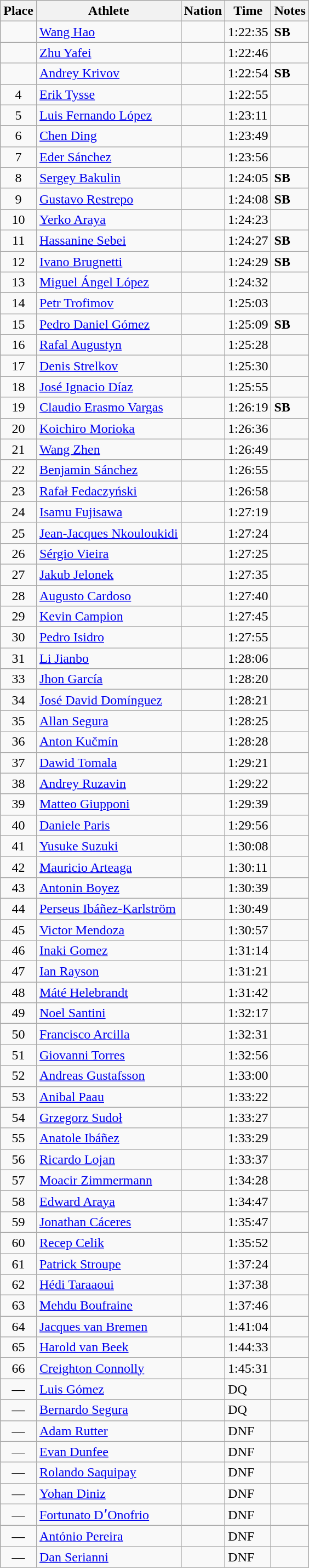<table class=wikitable>
<tr>
<th>Place</th>
<th>Athlete</th>
<th>Nation</th>
<th>Time</th>
<th>Notes</th>
</tr>
<tr>
<td align=center></td>
<td><a href='#'>Wang Hao</a></td>
<td></td>
<td>1:22:35</td>
<td><strong>SB</strong></td>
</tr>
<tr>
<td align=center></td>
<td><a href='#'>Zhu Yafei</a></td>
<td></td>
<td>1:22:46</td>
<td> </td>
</tr>
<tr>
<td align=center></td>
<td><a href='#'>Andrey Krivov</a></td>
<td></td>
<td>1:22:54</td>
<td><strong>SB</strong></td>
</tr>
<tr>
<td align=center>4</td>
<td><a href='#'>Erik Tysse</a></td>
<td></td>
<td>1:22:55</td>
<td> </td>
</tr>
<tr>
<td align=center>5</td>
<td><a href='#'>Luis Fernando López</a></td>
<td></td>
<td>1:23:11</td>
<td> </td>
</tr>
<tr>
<td align=center>6</td>
<td><a href='#'>Chen Ding</a></td>
<td></td>
<td>1:23:49</td>
<td> </td>
</tr>
<tr>
<td align=center>7</td>
<td><a href='#'>Eder Sánchez</a></td>
<td></td>
<td>1:23:56</td>
<td> </td>
</tr>
<tr>
<td align=center>8</td>
<td><a href='#'>Sergey Bakulin</a></td>
<td></td>
<td>1:24:05</td>
<td><strong>SB</strong></td>
</tr>
<tr>
<td align=center>9</td>
<td><a href='#'>Gustavo Restrepo</a></td>
<td></td>
<td>1:24:08</td>
<td><strong>SB</strong></td>
</tr>
<tr>
<td align=center>10</td>
<td><a href='#'>Yerko Araya</a></td>
<td></td>
<td>1:24:23</td>
<td> </td>
</tr>
<tr>
<td align=center>11</td>
<td><a href='#'>Hassanine Sebei</a></td>
<td></td>
<td>1:24:27</td>
<td><strong>SB</strong></td>
</tr>
<tr>
<td align=center>12</td>
<td><a href='#'>Ivano Brugnetti</a></td>
<td></td>
<td>1:24:29</td>
<td><strong>SB</strong></td>
</tr>
<tr>
<td align=center>13</td>
<td><a href='#'>Miguel Ángel López</a></td>
<td></td>
<td>1:24:32</td>
<td> </td>
</tr>
<tr>
<td align=center>14</td>
<td><a href='#'>Petr Trofimov</a></td>
<td></td>
<td>1:25:03</td>
<td> </td>
</tr>
<tr>
<td align=center>15</td>
<td><a href='#'>Pedro Daniel Gómez</a></td>
<td></td>
<td>1:25:09</td>
<td><strong>SB</strong></td>
</tr>
<tr>
<td align=center>16</td>
<td><a href='#'>Rafal Augustyn</a></td>
<td></td>
<td>1:25:28</td>
<td> </td>
</tr>
<tr>
<td align=center>17</td>
<td><a href='#'>Denis Strelkov</a></td>
<td></td>
<td>1:25:30</td>
<td> </td>
</tr>
<tr>
<td align=center>18</td>
<td><a href='#'>José Ignacio Díaz</a></td>
<td></td>
<td>1:25:55</td>
<td> </td>
</tr>
<tr>
<td align=center>19</td>
<td><a href='#'>Claudio Erasmo Vargas</a></td>
<td></td>
<td>1:26:19</td>
<td><strong>SB</strong></td>
</tr>
<tr>
<td align=center>20</td>
<td><a href='#'>Koichiro Morioka</a></td>
<td></td>
<td>1:26:36</td>
<td> </td>
</tr>
<tr>
<td align=center>21</td>
<td><a href='#'>Wang Zhen</a></td>
<td></td>
<td>1:26:49</td>
<td></td>
</tr>
<tr>
<td align=center>22</td>
<td><a href='#'>Benjamin Sánchez</a></td>
<td></td>
<td>1:26:55</td>
<td></td>
</tr>
<tr>
<td align=center>23</td>
<td><a href='#'>Rafał Fedaczyński</a></td>
<td></td>
<td>1:26:58</td>
<td></td>
</tr>
<tr>
<td align=center>24</td>
<td><a href='#'>Isamu Fujisawa</a></td>
<td></td>
<td>1:27:19</td>
<td></td>
</tr>
<tr>
<td align=center>25</td>
<td><a href='#'>Jean-Jacques Nkouloukidi</a></td>
<td></td>
<td>1:27:24</td>
<td></td>
</tr>
<tr>
<td align=center>26</td>
<td><a href='#'>Sérgio Vieira</a></td>
<td></td>
<td>1:27:25</td>
<td></td>
</tr>
<tr>
<td align=center>27</td>
<td><a href='#'>Jakub Jelonek</a></td>
<td></td>
<td>1:27:35</td>
<td></td>
</tr>
<tr>
<td align=center>28</td>
<td><a href='#'>Augusto Cardoso</a></td>
<td></td>
<td>1:27:40</td>
<td></td>
</tr>
<tr>
<td align=center>29</td>
<td><a href='#'>Kevin Campion</a></td>
<td></td>
<td>1:27:45</td>
<td></td>
</tr>
<tr>
<td align=center>30</td>
<td><a href='#'>Pedro Isidro</a></td>
<td></td>
<td>1:27:55</td>
<td></td>
</tr>
<tr>
<td align=center>31</td>
<td><a href='#'>Li Jianbo</a></td>
<td></td>
<td>1:28:06</td>
<td></td>
</tr>
<tr>
<td align=center>33</td>
<td><a href='#'>Jhon García</a></td>
<td></td>
<td>1:28:20</td>
<td></td>
</tr>
<tr>
<td align=center>34</td>
<td><a href='#'>José David Domínguez</a></td>
<td></td>
<td>1:28:21</td>
<td></td>
</tr>
<tr>
<td align=center>35</td>
<td><a href='#'>Allan Segura</a></td>
<td></td>
<td>1:28:25</td>
<td></td>
</tr>
<tr>
<td align=center>36</td>
<td><a href='#'>Anton Kučmín</a></td>
<td></td>
<td>1:28:28</td>
<td></td>
</tr>
<tr>
<td align=center>37</td>
<td><a href='#'>Dawid Tomala</a></td>
<td></td>
<td>1:29:21</td>
<td></td>
</tr>
<tr>
<td align=center>38</td>
<td><a href='#'>Andrey Ruzavin</a></td>
<td></td>
<td>1:29:22</td>
<td></td>
</tr>
<tr>
<td align=center>39</td>
<td><a href='#'>Matteo Giupponi</a></td>
<td></td>
<td>1:29:39</td>
<td></td>
</tr>
<tr>
<td align=center>40</td>
<td><a href='#'>Daniele Paris</a></td>
<td></td>
<td>1:29:56</td>
<td></td>
</tr>
<tr>
<td align=center>41</td>
<td><a href='#'>Yusuke Suzuki</a></td>
<td></td>
<td>1:30:08</td>
<td></td>
</tr>
<tr>
<td align=center>42</td>
<td><a href='#'>Mauricio Arteaga</a></td>
<td></td>
<td>1:30:11</td>
<td></td>
</tr>
<tr>
<td align=center>43</td>
<td><a href='#'>Antonin Boyez</a></td>
<td></td>
<td>1:30:39</td>
<td></td>
</tr>
<tr>
<td align=center>44</td>
<td><a href='#'>Perseus Ibáñez-Karlström</a></td>
<td></td>
<td>1:30:49</td>
<td></td>
</tr>
<tr>
<td align=center>45</td>
<td><a href='#'>Victor Mendoza</a></td>
<td></td>
<td>1:30:57</td>
<td></td>
</tr>
<tr>
<td align=center>46</td>
<td><a href='#'>Inaki Gomez</a></td>
<td></td>
<td>1:31:14</td>
<td></td>
</tr>
<tr>
<td align=center>47</td>
<td><a href='#'>Ian Rayson</a></td>
<td></td>
<td>1:31:21</td>
<td></td>
</tr>
<tr>
<td align=center>48</td>
<td><a href='#'>Máté Helebrandt</a></td>
<td></td>
<td>1:31:42</td>
<td></td>
</tr>
<tr>
<td align=center>49</td>
<td><a href='#'>Noel Santini</a></td>
<td></td>
<td>1:32:17</td>
<td></td>
</tr>
<tr>
<td align=center>50</td>
<td><a href='#'>Francisco Arcilla</a></td>
<td></td>
<td>1:32:31</td>
<td></td>
</tr>
<tr>
<td align=center>51</td>
<td><a href='#'>Giovanni Torres</a></td>
<td></td>
<td>1:32:56</td>
<td></td>
</tr>
<tr>
<td align=center>52</td>
<td><a href='#'>Andreas Gustafsson</a></td>
<td></td>
<td>1:33:00</td>
<td></td>
</tr>
<tr>
<td align=center>53</td>
<td><a href='#'>Anibal Paau</a></td>
<td></td>
<td>1:33:22</td>
<td></td>
</tr>
<tr>
<td align=center>54</td>
<td><a href='#'>Grzegorz Sudoł</a></td>
<td></td>
<td>1:33:27</td>
<td></td>
</tr>
<tr>
<td align=center>55</td>
<td><a href='#'>Anatole Ibáñez</a></td>
<td></td>
<td>1:33:29</td>
<td></td>
</tr>
<tr>
<td align=center>56</td>
<td><a href='#'>Ricardo Lojan</a></td>
<td></td>
<td>1:33:37</td>
<td></td>
</tr>
<tr>
<td align=center>57</td>
<td><a href='#'>Moacir Zimmermann</a></td>
<td></td>
<td>1:34:28</td>
<td></td>
</tr>
<tr>
<td align=center>58</td>
<td><a href='#'>Edward Araya</a></td>
<td></td>
<td>1:34:47</td>
<td></td>
</tr>
<tr>
<td align=center>59</td>
<td><a href='#'>Jonathan Cáceres</a></td>
<td></td>
<td>1:35:47</td>
<td></td>
</tr>
<tr>
<td align=center>60</td>
<td><a href='#'>Recep Celik</a></td>
<td></td>
<td>1:35:52</td>
<td></td>
</tr>
<tr>
<td align=center>61</td>
<td><a href='#'>Patrick Stroupe</a></td>
<td></td>
<td>1:37:24</td>
<td></td>
</tr>
<tr>
<td align=center>62</td>
<td><a href='#'>Hédi Taraaoui</a></td>
<td></td>
<td>1:37:38</td>
<td></td>
</tr>
<tr>
<td align=center>63</td>
<td><a href='#'>Mehdu Boufraine</a></td>
<td></td>
<td>1:37:46</td>
<td></td>
</tr>
<tr>
<td align=center>64</td>
<td><a href='#'>Jacques van Bremen</a></td>
<td></td>
<td>1:41:04</td>
<td></td>
</tr>
<tr>
<td align=center>65</td>
<td><a href='#'>Harold van Beek</a></td>
<td></td>
<td>1:44:33</td>
<td></td>
</tr>
<tr>
<td align=center>66</td>
<td><a href='#'>Creighton Connolly</a></td>
<td></td>
<td>1:45:31</td>
<td></td>
</tr>
<tr>
<td align=center>—</td>
<td><a href='#'>Luis Gómez</a></td>
<td></td>
<td>DQ</td>
<td></td>
</tr>
<tr>
<td align=center>—</td>
<td><a href='#'>Bernardo Segura</a></td>
<td></td>
<td>DQ</td>
<td></td>
</tr>
<tr>
<td align=center>—</td>
<td><a href='#'>Adam Rutter</a></td>
<td></td>
<td>DNF</td>
<td></td>
</tr>
<tr>
<td align=center>—</td>
<td><a href='#'>Evan Dunfee</a></td>
<td></td>
<td>DNF</td>
<td></td>
</tr>
<tr>
<td align=center>—</td>
<td><a href='#'>Rolando Saquipay</a></td>
<td></td>
<td>DNF</td>
<td></td>
</tr>
<tr>
<td align=center>—</td>
<td><a href='#'>Yohan Diniz</a></td>
<td></td>
<td>DNF</td>
<td></td>
</tr>
<tr>
<td align=center>—</td>
<td><a href='#'>Fortunato DʼOnofrio</a></td>
<td></td>
<td>DNF</td>
<td></td>
</tr>
<tr>
<td align=center>—</td>
<td><a href='#'>António Pereira</a></td>
<td></td>
<td>DNF</td>
<td></td>
</tr>
<tr>
<td align=center>—</td>
<td><a href='#'>Dan Serianni</a></td>
<td></td>
<td>DNF</td>
<td></td>
</tr>
</table>
